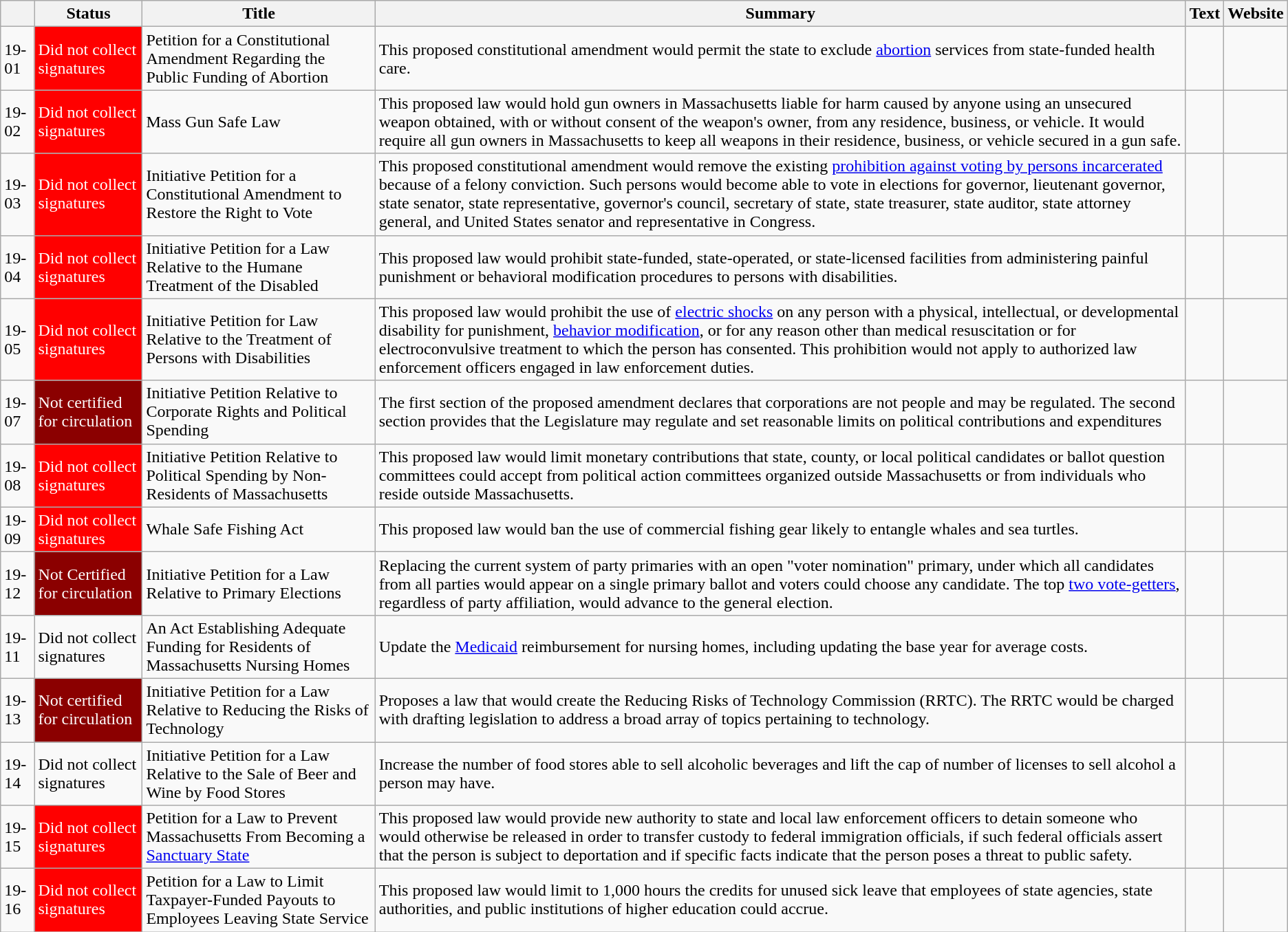<table class="wikitable mw-collapsible mw-collapsed">
<tr>
<th></th>
<th>Status</th>
<th>Title</th>
<th>Summary</th>
<th>Text</th>
<th>Website</th>
</tr>
<tr>
<td>19-01</td>
<td style="background: red; color: white;">Did not collect signatures</td>
<td>Petition for a Constitutional Amendment Regarding the Public Funding of Abortion</td>
<td>This proposed constitutional amendment would permit the state to exclude <a href='#'>abortion</a> services from state-funded health care.</td>
<td></td>
<td></td>
</tr>
<tr>
<td>19-02</td>
<td style="background: red; color: white;">Did not collect signatures</td>
<td>Mass Gun Safe Law</td>
<td>This proposed law would hold gun owners in Massachusetts liable for harm caused by anyone using an unsecured weapon obtained, with or without consent  of the weapon's owner, from any residence, business, or vehicle. It would require all gun owners in Massachusetts to keep all weapons in their residence, business, or vehicle secured in a gun safe.</td>
<td></td>
<td></td>
</tr>
<tr>
<td>19-03</td>
<td style="background: red; color: white;">Did not collect signatures</td>
<td>Initiative Petition for a Constitutional Amendment to Restore the Right to Vote</td>
<td>This proposed constitutional amendment would remove the existing  <a href='#'>prohibition against voting by persons incarcerated</a> because of a felony conviction. Such persons would become able to vote in elections for governor, lieutenant governor, state senator, state representative, governor's council, secretary of state, state treasurer, state auditor, state attorney general, and United States senator and representative in Congress.</td>
<td></td>
<td></td>
</tr>
<tr>
<td>19-04</td>
<td style="background: red; color: white;">Did not collect signatures</td>
<td>Initiative Petition for a Law Relative to the Humane Treatment of the Disabled</td>
<td>This proposed law would prohibit state-funded, state-operated, or state-licensed facilities from administering painful punishment or behavioral modification procedures to persons with disabilities.</td>
<td></td>
<td></td>
</tr>
<tr>
<td>19-05</td>
<td style="background: red; color: white;">Did not collect signatures</td>
<td>Initiative Petition for Law Relative to the Treatment of Persons with Disabilities</td>
<td>This proposed law would prohibit the use of <a href='#'>electric shocks</a> on any person with a physical, intellectual, or developmental disability for punishment, <a href='#'>behavior modification</a>, or for any reason other than medical resuscitation or for electroconvulsive treatment to which the person has consented.  This prohibition would not apply to authorized law enforcement officers engaged in law enforcement duties.</td>
<td></td>
<td></td>
</tr>
<tr>
<td>19-07</td>
<td style="background: darkred; color: white;">Not certified for circulation</td>
<td>Initiative Petition Relative to Corporate Rights and Political Spending</td>
<td>The first section of the proposed amendment declares that corporations are not people and may be regulated. The second section provides that the Legislature may regulate and set reasonable limits on political contributions and expenditures</td>
<td></td>
<td></td>
</tr>
<tr>
<td>19-08</td>
<td style="background: red; color: white;">Did not collect signatures</td>
<td>Initiative Petition Relative to Political Spending by Non-Residents of Massachusetts</td>
<td>This proposed law would limit monetary contributions that state, county, or local political candidates or ballot question committees could accept from political action committees organized outside Massachusetts or from individuals who reside outside Massachusetts.</td>
<td></td>
<td></td>
</tr>
<tr>
<td>19-09</td>
<td style="background: red; color: white;">Did not collect signatures</td>
<td>Whale Safe Fishing Act</td>
<td>This proposed law would ban the use of commercial fishing gear likely to entangle whales and sea turtles.</td>
<td></td>
<td></td>
</tr>
<tr>
<td>19-12</td>
<td style="background: darkred; color: white;">Not Certified for circulation</td>
<td>Initiative Petition for a Law Relative to Primary Elections</td>
<td>Replacing the current system of party primaries with an open "voter nomination" primary, under which all candidates from all parties would appear on a single primary ballot and voters could choose any candidate. The top <a href='#'>two vote-getters</a>, regardless of party affiliation, would advance to the general election.</td>
<td></td>
<td></td>
</tr>
<tr>
<td>19-11</td>
<td>Did not collect signatures</td>
<td>An Act Establishing Adequate Funding for Residents of Massachusetts Nursing Homes</td>
<td>Update the <a href='#'>Medicaid</a> reimbursement for nursing homes, including updating the base year for average costs.</td>
<td></td>
<td></td>
</tr>
<tr>
<td>19-13</td>
<td style="background: darkred; color: white;">Not certified for circulation</td>
<td>Initiative Petition for a Law Relative to Reducing the Risks of Technology</td>
<td>Proposes a law that would create the Reducing Risks of Technology Commission (RRTC). The RRTC would be charged with drafting legislation to address a broad array of topics pertaining to technology.</td>
<td></td>
<td></td>
</tr>
<tr>
<td>19-14</td>
<td>Did not collect signatures</td>
<td>Initiative Petition for a Law Relative to the Sale of Beer and Wine by Food Stores</td>
<td>Increase the number of food stores able to sell alcoholic beverages and lift the cap of number of licenses to sell alcohol a person may have.</td>
<td></td>
<td></td>
</tr>
<tr>
<td>19-15</td>
<td style="background: red; color: white;">Did not collect signatures</td>
<td>Petition for a Law to Prevent Massachusetts From Becoming a <a href='#'>Sanctuary State</a></td>
<td>This proposed law would provide new authority to state and local law enforcement officers to detain someone who would otherwise be released in order to transfer custody to federal immigration officials, if such federal officials assert that the person is subject to deportation and if specific facts indicate that the person poses a threat to public safety.</td>
<td></td>
<td></td>
</tr>
<tr>
<td>19-16</td>
<td style="background: red; color: white;">Did not collect signatures</td>
<td>Petition for a Law to Limit Taxpayer-Funded Payouts to Employees Leaving State Service</td>
<td>This proposed law would limit to 1,000 hours the credits for unused sick leave that employees of state agencies, state authorities, and public institutions of higher education could accrue.</td>
<td></td>
<td></td>
</tr>
</table>
